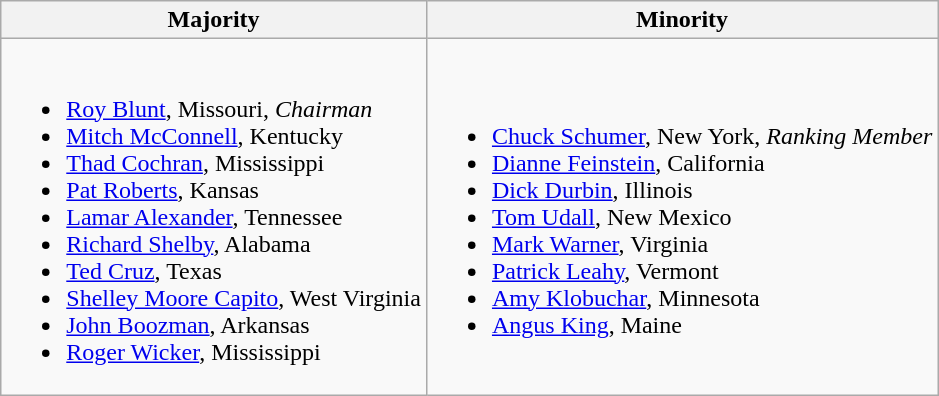<table class=wikitable>
<tr>
<th>Majority</th>
<th>Minority</th>
</tr>
<tr>
<td><br><ul><li><a href='#'>Roy Blunt</a>, Missouri, <em>Chairman</em></li><li><a href='#'>Mitch McConnell</a>, Kentucky</li><li><a href='#'>Thad Cochran</a>, Mississippi</li><li><a href='#'>Pat Roberts</a>, Kansas</li><li><a href='#'>Lamar Alexander</a>, Tennessee</li><li><a href='#'>Richard Shelby</a>, Alabama</li><li><a href='#'>Ted Cruz</a>, Texas</li><li><a href='#'>Shelley Moore Capito</a>, West Virginia</li><li><a href='#'>John Boozman</a>, Arkansas</li><li><a href='#'>Roger Wicker</a>, Mississippi</li></ul></td>
<td><br><ul><li><a href='#'>Chuck Schumer</a>, New York, <em>Ranking Member</em></li><li><a href='#'>Dianne Feinstein</a>, California</li><li><a href='#'>Dick Durbin</a>, Illinois</li><li><a href='#'>Tom Udall</a>, New Mexico</li><li><a href='#'>Mark Warner</a>, Virginia</li><li><a href='#'>Patrick Leahy</a>, Vermont</li><li><a href='#'>Amy Klobuchar</a>, Minnesota</li><li><span><a href='#'>Angus King</a>, Maine</span></li></ul></td>
</tr>
</table>
